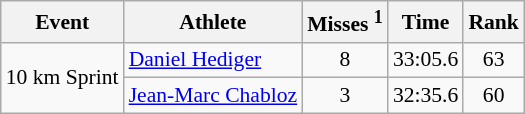<table class="wikitable" style="font-size:90%">
<tr>
<th>Event</th>
<th>Athlete</th>
<th>Misses <sup>1</sup></th>
<th>Time</th>
<th>Rank</th>
</tr>
<tr>
<td rowspan="2">10 km Sprint</td>
<td><a href='#'>Daniel Hediger</a></td>
<td align="center">8</td>
<td align="center">33:05.6</td>
<td align="center">63</td>
</tr>
<tr>
<td><a href='#'>Jean-Marc Chabloz</a></td>
<td align="center">3</td>
<td align="center">32:35.6</td>
<td align="center">60</td>
</tr>
</table>
